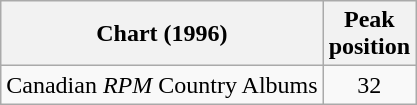<table class="wikitable">
<tr>
<th>Chart (1996)</th>
<th>Peak<br>position</th>
</tr>
<tr>
<td>Canadian <em>RPM</em> Country Albums</td>
<td align="center">32</td>
</tr>
</table>
